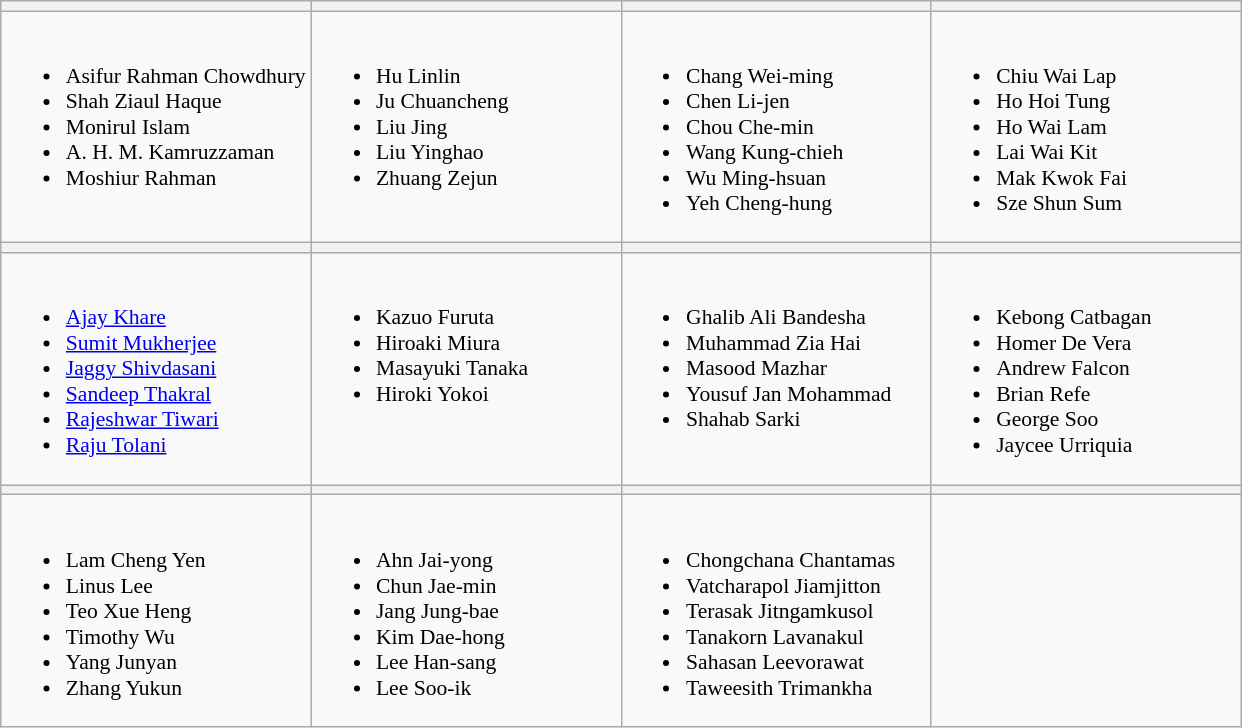<table class="wikitable" style="font-size:90%">
<tr>
<th width=200></th>
<th width=200></th>
<th width=200></th>
<th width=200></th>
</tr>
<tr>
<td valign=top><br><ul><li>Asifur Rahman Chowdhury</li><li>Shah Ziaul Haque</li><li>Monirul Islam</li><li>A. H. M. Kamruzzaman</li><li>Moshiur Rahman</li></ul></td>
<td valign=top><br><ul><li>Hu Linlin</li><li>Ju Chuancheng</li><li>Liu Jing</li><li>Liu Yinghao</li><li>Zhuang Zejun</li></ul></td>
<td valign=top><br><ul><li>Chang Wei-ming</li><li>Chen Li-jen</li><li>Chou Che-min</li><li>Wang Kung-chieh</li><li>Wu Ming-hsuan</li><li>Yeh Cheng-hung</li></ul></td>
<td valign=top><br><ul><li>Chiu Wai Lap</li><li>Ho Hoi Tung</li><li>Ho Wai Lam</li><li>Lai Wai Kit</li><li>Mak Kwok Fai</li><li>Sze Shun Sum</li></ul></td>
</tr>
<tr>
<th></th>
<th></th>
<th></th>
<th></th>
</tr>
<tr>
<td valign=top><br><ul><li><a href='#'>Ajay Khare</a></li><li><a href='#'>Sumit Mukherjee</a></li><li><a href='#'>Jaggy Shivdasani</a></li><li><a href='#'>Sandeep Thakral</a></li><li><a href='#'>Rajeshwar Tiwari</a></li><li><a href='#'>Raju Tolani</a></li></ul></td>
<td valign=top><br><ul><li>Kazuo Furuta</li><li>Hiroaki Miura</li><li>Masayuki Tanaka</li><li>Hiroki Yokoi</li></ul></td>
<td valign=top><br><ul><li>Ghalib Ali Bandesha</li><li>Muhammad Zia Hai</li><li>Masood Mazhar</li><li>Yousuf Jan Mohammad</li><li>Shahab Sarki</li></ul></td>
<td valign=top><br><ul><li>Kebong Catbagan</li><li>Homer De Vera</li><li>Andrew Falcon</li><li>Brian Refe</li><li>George Soo</li><li>Jaycee Urriquia</li></ul></td>
</tr>
<tr>
<th></th>
<th></th>
<th></th>
<th></th>
</tr>
<tr>
<td valign=top><br><ul><li>Lam Cheng Yen</li><li>Linus Lee</li><li>Teo Xue Heng</li><li>Timothy Wu</li><li>Yang Junyan</li><li>Zhang Yukun</li></ul></td>
<td valign=top><br><ul><li>Ahn Jai-yong</li><li>Chun Jae-min</li><li>Jang Jung-bae</li><li>Kim Dae-hong</li><li>Lee Han-sang</li><li>Lee Soo-ik</li></ul></td>
<td valign=top><br><ul><li>Chongchana Chantamas</li><li>Vatcharapol Jiamjitton</li><li>Terasak Jitngamkusol</li><li>Tanakorn Lavanakul</li><li>Sahasan Leevorawat</li><li>Taweesith Trimankha</li></ul></td>
<td valign=top></td>
</tr>
</table>
